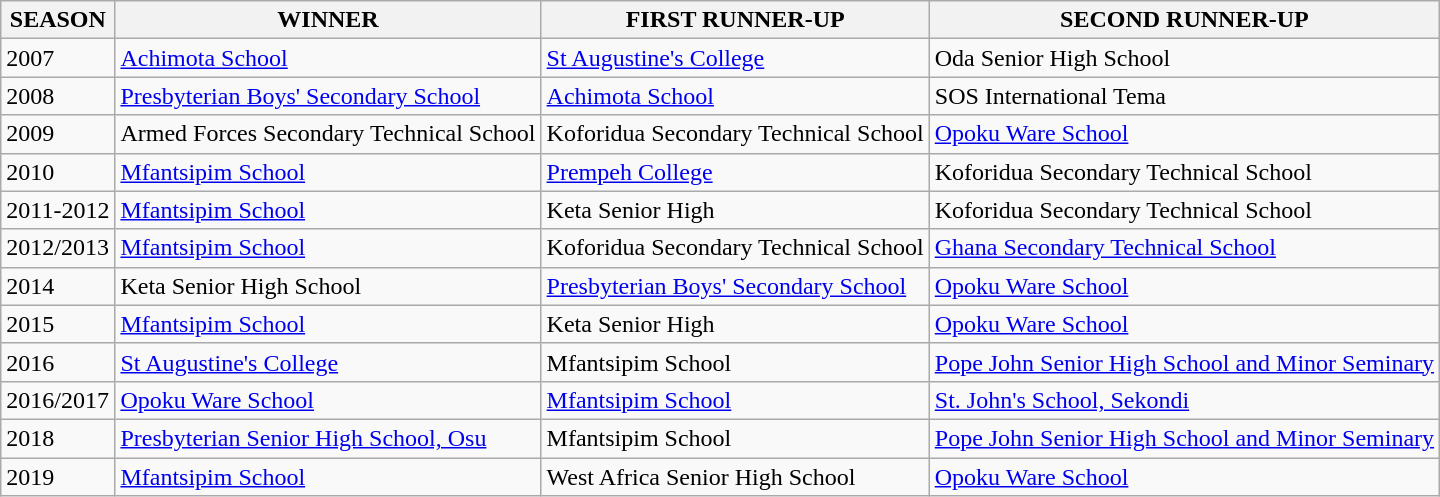<table class="wikitable">
<tr>
<th>SEASON</th>
<th>WINNER</th>
<th>FIRST RUNNER-UP</th>
<th>SECOND RUNNER-UP</th>
</tr>
<tr>
<td>2007</td>
<td><a href='#'>Achimota School</a></td>
<td><a href='#'>St Augustine's College</a></td>
<td>Oda Senior High School</td>
</tr>
<tr>
<td>2008</td>
<td><a href='#'>Presbyterian Boys' Secondary School</a></td>
<td><a href='#'>Achimota School</a></td>
<td>SOS International Tema</td>
</tr>
<tr>
<td>2009</td>
<td>Armed Forces Secondary Technical School</td>
<td>Koforidua Secondary Technical School</td>
<td><a href='#'>Opoku Ware School</a></td>
</tr>
<tr>
<td>2010</td>
<td><a href='#'>Mfantsipim School</a></td>
<td><a href='#'>Prempeh College</a></td>
<td>Koforidua Secondary Technical School</td>
</tr>
<tr>
<td>2011-2012</td>
<td><a href='#'>Mfantsipim School</a></td>
<td>Keta Senior High</td>
<td>Koforidua Secondary Technical School</td>
</tr>
<tr>
<td>2012/2013</td>
<td><a href='#'>Mfantsipim School</a></td>
<td>Koforidua Secondary Technical School</td>
<td><a href='#'>Ghana Secondary Technical School</a></td>
</tr>
<tr>
<td>2014</td>
<td>Keta Senior High School</td>
<td><a href='#'>Presbyterian Boys' Secondary School</a></td>
<td><a href='#'>Opoku Ware School</a></td>
</tr>
<tr>
<td>2015</td>
<td><a href='#'>Mfantsipim School</a></td>
<td>Keta Senior High</td>
<td><a href='#'>Opoku Ware School</a></td>
</tr>
<tr>
<td>2016</td>
<td><a href='#'>St Augustine's College</a></td>
<td>Mfantsipim School</td>
<td><a href='#'>Pope John Senior High School and Minor Seminary</a></td>
</tr>
<tr>
<td>2016/2017</td>
<td><a href='#'>Opoku Ware School</a></td>
<td><a href='#'>Mfantsipim School</a></td>
<td><a href='#'>St. John's School, Sekondi</a></td>
</tr>
<tr>
<td>2018</td>
<td><a href='#'>Presbyterian Senior High School, Osu</a></td>
<td>Mfantsipim School</td>
<td><a href='#'>Pope John Senior High School and Minor Seminary</a></td>
</tr>
<tr>
<td>2019</td>
<td><a href='#'>Mfantsipim School</a></td>
<td>West Africa Senior High School</td>
<td><a href='#'>Opoku Ware School</a></td>
</tr>
</table>
